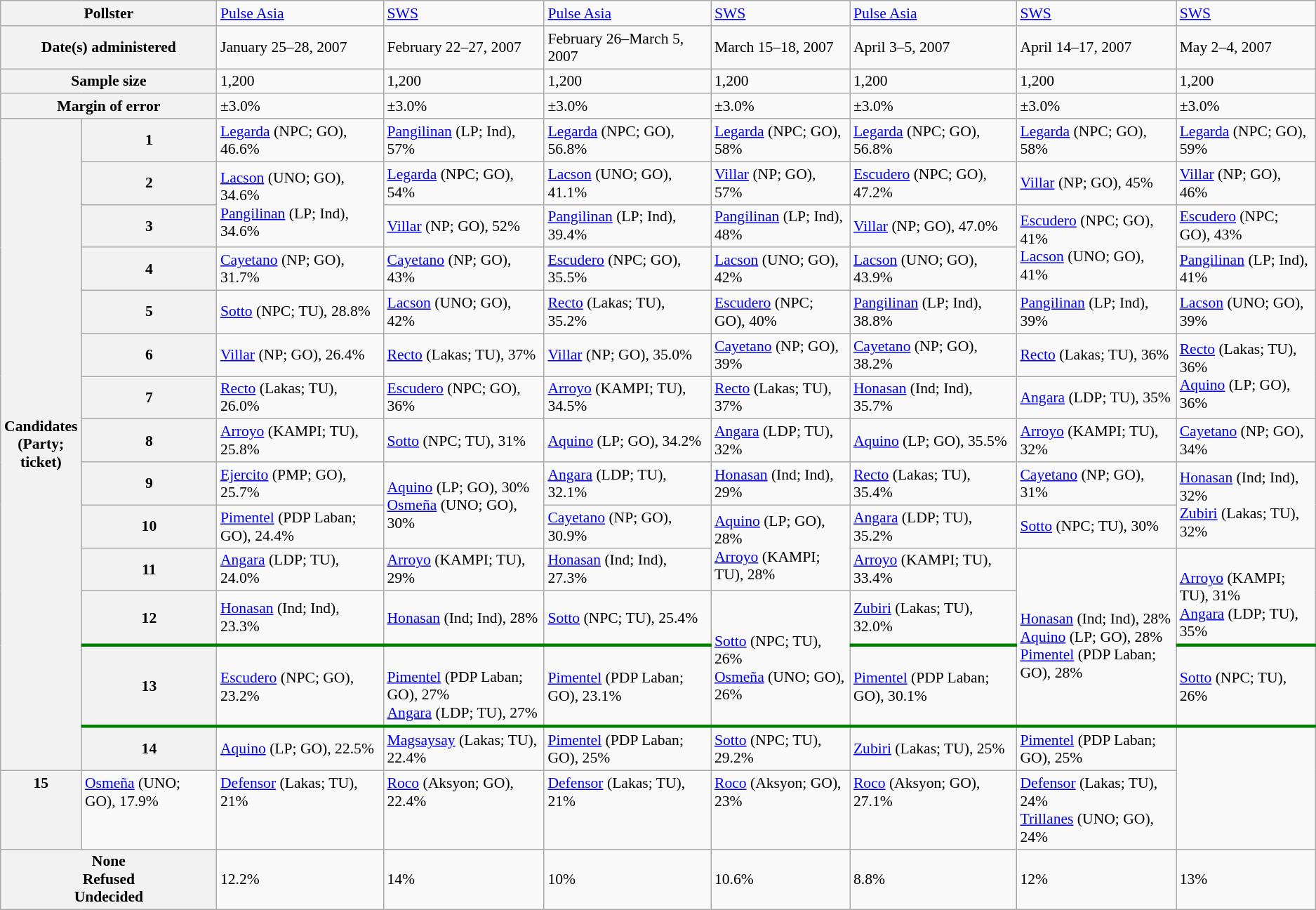<table class=wikitable style="font-size:90%;">
<tr>
<th colspan=2>Pollster</th>
<td><a href='#'>Pulse Asia</a></td>
<td><a href='#'>SWS</a></td>
<td><a href='#'>Pulse Asia</a></td>
<td><a href='#'>SWS</a></td>
<td><a href='#'>Pulse Asia</a></td>
<td><a href='#'>SWS</a></td>
<td><a href='#'>SWS</a></td>
</tr>
<tr>
<th colspan=2>Date(s) administered</th>
<td>January 25–28, 2007</td>
<td>February 22–27, 2007</td>
<td>February 26–March 5, 2007</td>
<td>March 15–18, 2007</td>
<td>April 3–5, 2007</td>
<td>April 14–17, 2007</td>
<td>May 2–4, 2007</td>
</tr>
<tr>
<th colspan=2>Sample size</th>
<td>1,200</td>
<td>1,200</td>
<td>1,200</td>
<td>1,200</td>
<td>1,200</td>
<td>1,200</td>
<td>1,200</td>
</tr>
<tr>
<th colspan=2>Margin of error</th>
<td>±3.0%</td>
<td>±3.0%</td>
<td>±3.0%</td>
<td>±3.0%</td>
<td>±3.0%</td>
<td>±3.0%</td>
<td>±3.0%</td>
</tr>
<tr>
<th width=70px rowspan=15>Candidates (Party; ticket)</th>
<th>1</th>
<td> <a href='#'>Legarda</a> (NPC; GO), 46.6%</td>
<td> <a href='#'>Pangilinan</a> (LP; Ind), 57%</td>
<td> <a href='#'>Legarda</a> (NPC; GO), 56.8%</td>
<td> <a href='#'>Legarda</a> (NPC; GO), 58%</td>
<td> <a href='#'>Legarda</a> (NPC; GO), 56.8%</td>
<td> <a href='#'>Legarda</a> (NPC; GO), 58%</td>
<td> <a href='#'>Legarda</a> (NPC; GO), 59%</td>
</tr>
<tr>
<th>2</th>
<td rowspan=2> <a href='#'>Lacson</a> (UNO; GO), 34.6%<br> <a href='#'>Pangilinan</a> (LP; Ind), 34.6%</td>
<td> <a href='#'>Legarda</a> (NPC; GO), 54%</td>
<td> <a href='#'>Lacson</a> (UNO; GO), 41.1%</td>
<td> <a href='#'>Villar</a> (NP; GO), 57%</td>
<td> <a href='#'>Escudero</a> (NPC; GO), 47.2%</td>
<td> <a href='#'>Villar</a> (NP; GO), 45%</td>
<td> <a href='#'>Villar</a> (NP; GO), 46%</td>
</tr>
<tr>
<th>3<br></th>
<td> <a href='#'>Villar</a> (NP; GO), 52%</td>
<td> <a href='#'>Pangilinan</a> (LP; Ind), 39.4%</td>
<td> <a href='#'>Pangilinan</a> (LP; Ind), 48%</td>
<td> <a href='#'>Villar</a> (NP; GO), 47.0%</td>
<td rowspan=2> <a href='#'>Escudero</a> (NPC; GO), 41%<br> <a href='#'>Lacson</a> (UNO; GO), 41%</td>
<td> <a href='#'>Escudero</a> (NPC; GO), 43%</td>
</tr>
<tr>
<th>4</th>
<td> <a href='#'>Cayetano</a> (NP; GO), 31.7%</td>
<td> <a href='#'>Cayetano</a> (NP; GO), 43%</td>
<td> <a href='#'>Escudero</a> (NPC; GO), 35.5%</td>
<td> <a href='#'>Lacson</a> (UNO; GO), 42%</td>
<td> <a href='#'>Lacson</a> (UNO; GO), 43.9%<br></td>
<td> <a href='#'>Pangilinan</a> (LP; Ind), 41%</td>
</tr>
<tr>
<th>5</th>
<td> <a href='#'>Sotto</a> (NPC; TU), 28.8%</td>
<td> <a href='#'>Lacson</a> (UNO; GO), 42%</td>
<td> <a href='#'>Recto</a> (Lakas; TU), 35.2%</td>
<td> <a href='#'>Escudero</a> (NPC; GO), 40%</td>
<td> <a href='#'>Pangilinan</a> (LP; Ind), 38.8%</td>
<td> <a href='#'>Pangilinan</a> (LP; Ind), 39%</td>
<td> <a href='#'>Lacson</a> (UNO; GO), 39%</td>
</tr>
<tr>
<th>6</th>
<td> <a href='#'>Villar</a> (NP; GO), 26.4%</td>
<td> <a href='#'>Recto</a> (Lakas; TU), 37%</td>
<td> <a href='#'>Villar</a> (NP; GO), 35.0%</td>
<td> <a href='#'>Cayetano</a> (NP; GO), 39%</td>
<td> <a href='#'>Cayetano</a> (NP; GO), 38.2%</td>
<td> <a href='#'>Recto</a> (Lakas; TU), 36%</td>
<td rowspan=2> <a href='#'>Recto</a> (Lakas; TU), 36%<br> <a href='#'>Aquino</a> (LP; GO), 36%</td>
</tr>
<tr>
<th>7</th>
<td> <a href='#'>Recto</a> (Lakas; TU), 26.0%</td>
<td> <a href='#'>Escudero</a> (NPC; GO), 36%</td>
<td> <a href='#'>Arroyo</a> (KAMPI; TU), 34.5%</td>
<td> <a href='#'>Recto</a> (Lakas; TU), 37%</td>
<td> <a href='#'>Honasan</a> (Ind; Ind), 35.7%</td>
<td> <a href='#'>Angara</a> (LDP; TU), 35%<br></td>
</tr>
<tr>
<th>8</th>
<td> <a href='#'>Arroyo</a> (KAMPI; TU), 25.8%</td>
<td> <a href='#'>Sotto</a> (NPC; TU), 31%</td>
<td> <a href='#'>Aquino</a> (LP; GO), 34.2%</td>
<td> <a href='#'>Angara</a> (LDP; TU), 32%</td>
<td> <a href='#'>Aquino</a> (LP; GO), 35.5%</td>
<td> <a href='#'>Arroyo</a> (KAMPI; TU), 32%</td>
<td> <a href='#'>Cayetano</a> (NP; GO), 34%</td>
</tr>
<tr>
<th>9</th>
<td> <a href='#'>Ejercito</a> (PMP; GO), 25.7%</td>
<td rowspan=2> <a href='#'>Aquino</a> (LP; GO), 30%<br> <a href='#'>Osmeña</a> (UNO; GO), 30%</td>
<td> <a href='#'>Angara</a> (LDP; TU), 32.1%</td>
<td> <a href='#'>Honasan</a> (Ind; Ind), 29%</td>
<td> <a href='#'>Recto</a> (Lakas; TU), 35.4%</td>
<td> <a href='#'>Cayetano</a> (NP; GO), 31%</td>
<td rowspan=2> <a href='#'>Honasan</a> (Ind; Ind), 32%<br> <a href='#'>Zubiri</a> (Lakas; TU), 32%</td>
</tr>
<tr>
<th>10</th>
<td> <a href='#'>Pimentel</a> (PDP Laban; GO), 24.4%<br></td>
<td> <a href='#'>Cayetano</a> (NP; GO), 30.9%</td>
<td rowspan=2> <a href='#'>Aquino</a> (LP; GO), 28%<br> <a href='#'>Arroyo</a> (KAMPI; TU), 28%</td>
<td> <a href='#'>Angara</a> (LDP; TU), 35.2%</td>
<td> <a href='#'>Sotto</a> (NPC; TU), 30%<br></td>
</tr>
<tr>
<th>11</th>
<td> <a href='#'>Angara</a> (LDP; TU), 24.0%</td>
<td> <a href='#'>Arroyo</a> (KAMPI; TU), 29%</td>
<td> <a href='#'>Honasan</a> (Ind; Ind), 27.3%<br></td>
<td> <a href='#'>Arroyo</a> (KAMPI; TU), 33.4%</td>
<td rowspan=3><br> <a href='#'>Honasan</a> (Ind; Ind), 28%<br>
 <a href='#'>Aquino</a> (LP; GO), 28%<br>
 <a href='#'>Pimentel</a> (PDP Laban; GO), 28%</td>
<td rowspan=2><br> <a href='#'>Arroyo</a> (KAMPI; TU), 31%<br>
 <a href='#'>Angara</a> (LDP; TU), 35%</td>
</tr>
<tr style="border-bottom:3px solid green;">
<th>12</th>
<td> <a href='#'>Honasan</a> (Ind; Ind), 23.3%</td>
<td> <a href='#'>Honasan</a> (Ind; Ind), 28%</td>
<td> <a href='#'>Sotto</a> (NPC; TU), 25.4%</td>
<td rowspan=2><br> <a href='#'>Sotto</a> (NPC; TU), 26%<br>
 <a href='#'>Osmeña</a> (UNO; GO), 26%</td>
<td> <a href='#'>Zubiri</a> (Lakas; TU), 32.0%</td>
</tr>
<tr>
<th>13</th>
<td> <a href='#'>Escudero</a> (NPC; GO), 23.2%</td>
<td rowspan=2><br> <a href='#'>Pimentel</a> (PDP Laban; GO), 27%<br>
 <a href='#'>Angara</a> (LDP; TU), 27%</td>
<td> <a href='#'>Pimentel</a> (PDP Laban; GO), 23.1%</td>
<td> <a href='#'>Pimentel</a> (PDP Laban; GO), 30.1%</td>
<td> <a href='#'>Sotto</a> (NPC; TU), 26%<br></td>
</tr>
<tr style="border-bottom:3px solid green;">
</tr>
<tr>
<th>14</th>
<td> <a href='#'>Aquino</a> (LP; GO), 22.5%</td>
<td> <a href='#'>Magsaysay</a> (Lakas; TU), 22.4%</td>
<td> <a href='#'>Pimentel</a> (PDP Laban; GO), 25%</td>
<td> <a href='#'>Sotto</a> (NPC; TU), 29.2%</td>
<td> <a href='#'>Zubiri</a> (Lakas; TU), 25%</td>
<td> <a href='#'>Pimentel</a> (PDP Laban; GO), 25%</td>
</tr>
<tr valign="top">
<th>15</th>
<td> <a href='#'>Osmeña</a> (UNO; GO), 17.9%</td>
<td> <a href='#'>Defensor</a> (Lakas; TU), 21%</td>
<td> <a href='#'>Roco</a> (Aksyon; GO), 22.4%</td>
<td> <a href='#'>Defensor</a> (Lakas; TU), 21%</td>
<td> <a href='#'>Roco</a> (Aksyon; GO), 23%</td>
<td> <a href='#'>Roco</a> (Aksyon; GO), 27.1%</td>
<td> <a href='#'>Defensor</a> (Lakas; TU), 24%<br> <a href='#'>Trillanes</a> (UNO; GO), 24%</td>
</tr>
<tr>
<th colspan=2>None<br>Refused<br>Undecided</th>
<td>12.2%</td>
<td>14%</td>
<td>10%</td>
<td>10.6%</td>
<td>8.8%</td>
<td>12%</td>
<td>13%</td>
</tr>
</table>
